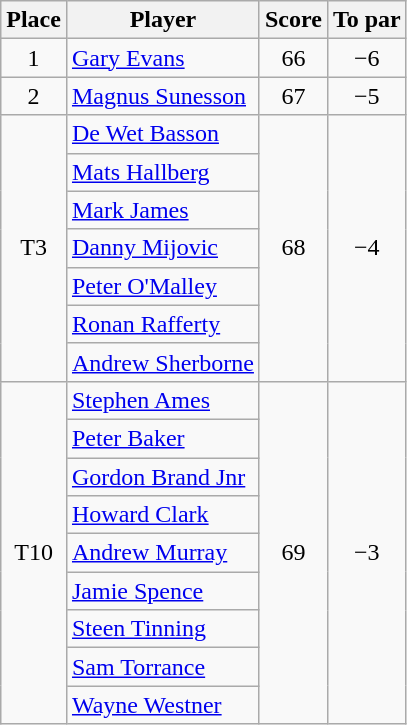<table class="wikitable">
<tr>
<th>Place</th>
<th>Player</th>
<th>Score</th>
<th>To par</th>
</tr>
<tr>
<td align=center>1</td>
<td> <a href='#'>Gary Evans</a></td>
<td align=center>66</td>
<td align=center>−6</td>
</tr>
<tr>
<td align=center>2</td>
<td> <a href='#'>Magnus Sunesson</a></td>
<td align=center>67</td>
<td align=center>−5</td>
</tr>
<tr>
<td rowspan="7" align=center>T3</td>
<td> <a href='#'>De Wet Basson</a></td>
<td rowspan="7" align=center>68</td>
<td rowspan="7" align=center>−4</td>
</tr>
<tr>
<td> <a href='#'>Mats Hallberg</a></td>
</tr>
<tr>
<td> <a href='#'>Mark James</a></td>
</tr>
<tr>
<td> <a href='#'>Danny Mijovic</a></td>
</tr>
<tr>
<td> <a href='#'>Peter O'Malley</a></td>
</tr>
<tr>
<td> <a href='#'>Ronan Rafferty</a></td>
</tr>
<tr>
<td> <a href='#'>Andrew Sherborne</a></td>
</tr>
<tr>
<td rowspan="9" align=center>T10</td>
<td> <a href='#'>Stephen Ames</a></td>
<td rowspan="9" align=center>69</td>
<td rowspan="9" align=center>−3</td>
</tr>
<tr>
<td> <a href='#'>Peter Baker</a></td>
</tr>
<tr>
<td> <a href='#'>Gordon Brand Jnr</a></td>
</tr>
<tr>
<td> <a href='#'>Howard Clark</a></td>
</tr>
<tr>
<td> <a href='#'>Andrew Murray</a></td>
</tr>
<tr>
<td> <a href='#'>Jamie Spence</a></td>
</tr>
<tr>
<td> <a href='#'>Steen Tinning</a></td>
</tr>
<tr>
<td> <a href='#'>Sam Torrance</a></td>
</tr>
<tr>
<td> <a href='#'>Wayne Westner</a></td>
</tr>
</table>
